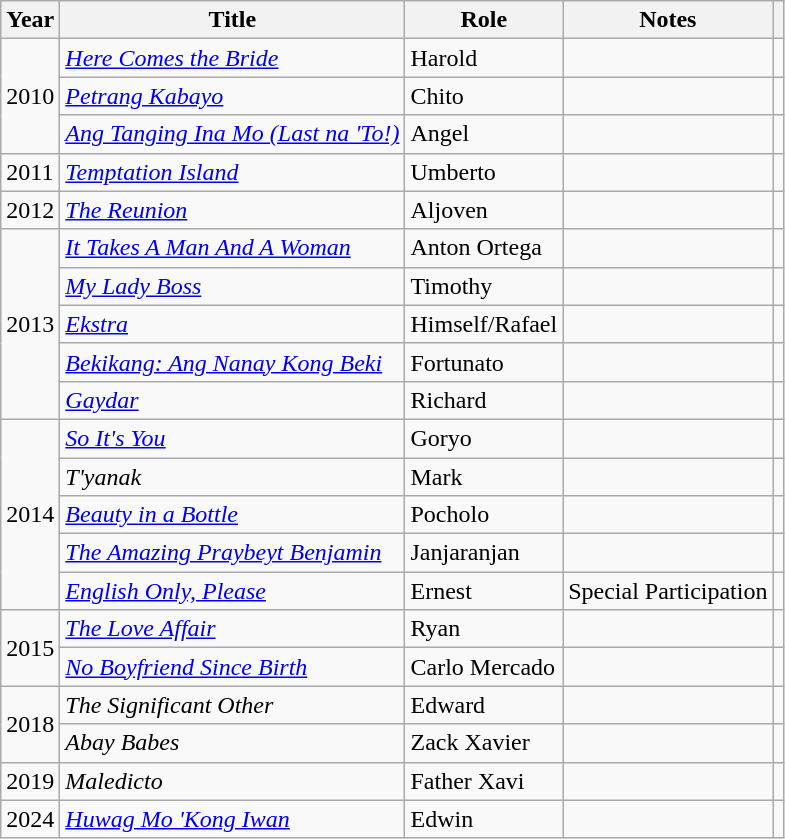<table class="wikitable sortable" >
<tr>
<th>Year</th>
<th>Title</th>
<th>Role</th>
<th class="unsortable">Notes </th>
<th class="unsortable"> </th>
</tr>
<tr>
<td rowspan="3">2010</td>
<td><em><a href='#'>Here Comes the Bride</a></em></td>
<td>Harold</td>
<td></td>
<td></td>
</tr>
<tr>
<td><em><a href='#'>Petrang Kabayo</a></em></td>
<td>Chito</td>
<td></td>
<td></td>
</tr>
<tr>
<td><em><a href='#'>Ang Tanging Ina Mo (Last na 'To!)</a></em></td>
<td>Angel</td>
<td></td>
<td></td>
</tr>
<tr>
<td>2011</td>
<td><em><a href='#'>Temptation Island</a></em></td>
<td>Umberto</td>
<td></td>
<td></td>
</tr>
<tr>
<td>2012</td>
<td><em><a href='#'>The Reunion</a></em></td>
<td>Aljoven</td>
<td></td>
<td></td>
</tr>
<tr>
<td rowspan="5">2013</td>
<td><em><a href='#'>It Takes A Man And A Woman</a></em></td>
<td>Anton Ortega</td>
<td></td>
<td></td>
</tr>
<tr>
<td><em><a href='#'>My Lady Boss</a></em></td>
<td>Timothy</td>
<td></td>
<td></td>
</tr>
<tr>
<td><em><a href='#'>Ekstra</a></em></td>
<td>Himself/Rafael</td>
<td></td>
<td></td>
</tr>
<tr>
<td><em><a href='#'>Bekikang: Ang Nanay Kong Beki</a></em></td>
<td>Fortunato</td>
<td></td>
<td></td>
</tr>
<tr>
<td><em><a href='#'>Gaydar</a></em></td>
<td>Richard</td>
<td></td>
<td></td>
</tr>
<tr>
<td rowspan="5">2014</td>
<td><em><a href='#'>So It's You</a></em></td>
<td>Goryo</td>
<td></td>
<td></td>
</tr>
<tr>
<td><em>T'yanak</em></td>
<td>Mark</td>
<td></td>
<td></td>
</tr>
<tr>
<td><em><a href='#'>Beauty in a Bottle</a></em></td>
<td>Pocholo</td>
<td></td>
<td></td>
</tr>
<tr>
<td><em><a href='#'>The Amazing Praybeyt Benjamin</a></em></td>
<td>Janjaranjan</td>
<td></td>
<td></td>
</tr>
<tr>
<td><em><a href='#'>English Only, Please</a></em></td>
<td>Ernest</td>
<td>Special Participation</td>
<td></td>
</tr>
<tr>
<td rowspan="2">2015</td>
<td><em><a href='#'>The Love Affair</a></em></td>
<td>Ryan</td>
<td></td>
<td></td>
</tr>
<tr>
<td><em><a href='#'>No Boyfriend Since Birth</a></em></td>
<td>Carlo Mercado</td>
<td></td>
<td></td>
</tr>
<tr>
<td rowspan="2">2018</td>
<td><em>The Significant Other</em></td>
<td>Edward</td>
<td></td>
<td></td>
</tr>
<tr>
<td><em>Abay Babes</em></td>
<td>Zack Xavier</td>
<td></td>
<td></td>
</tr>
<tr>
<td>2019</td>
<td><em>Maledicto</em></td>
<td>Father Xavi</td>
<td></td>
<td></td>
</tr>
<tr>
<td>2024</td>
<td><em><a href='#'>Huwag Mo 'Kong Iwan</a></em></td>
<td>Edwin</td>
<td></td>
<td></td>
</tr>
</table>
